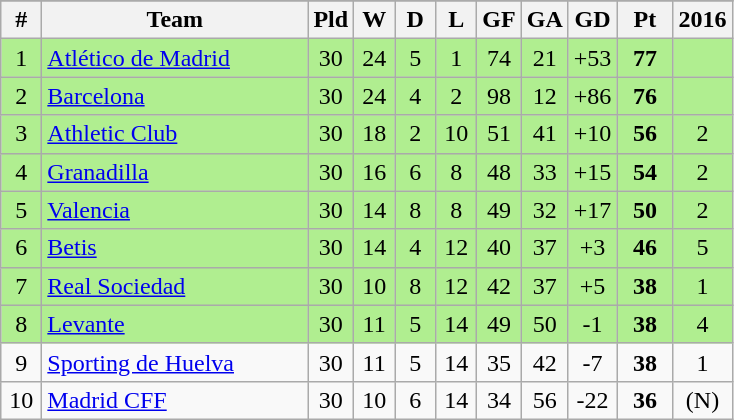<table class=wikitable style="text-align: center;">
<tr>
</tr>
<tr>
<th width=20>#</th>
<th width=170>Team</th>
<th width=20>Pld</th>
<th width=20>W</th>
<th width=20>D</th>
<th width=20>L</th>
<th width=20>GF</th>
<th width=20>GA</th>
<th width=20>GD</th>
<th width=30>Pt</th>
<th width=30>2016</th>
</tr>
<tr bgcolor=B0EE90>
<td>1</td>
<td align="left"><a href='#'>Atlético de Madrid</a></td>
<td>30</td>
<td>24</td>
<td>5</td>
<td>1</td>
<td>74</td>
<td>21</td>
<td>+53</td>
<td><strong>77</strong></td>
<td></td>
</tr>
<tr bgcolor=B0EE90>
<td>2</td>
<td align="left"><a href='#'>Barcelona</a></td>
<td>30</td>
<td>24</td>
<td>4</td>
<td>2</td>
<td>98</td>
<td>12</td>
<td>+86</td>
<td><strong>76</strong></td>
<td></td>
</tr>
<tr bgcolor=B0EE90>
<td>3</td>
<td align="left"><a href='#'>Athletic Club</a></td>
<td>30</td>
<td>18</td>
<td>2</td>
<td>10</td>
<td>51</td>
<td>41</td>
<td>+10</td>
<td><strong>56</strong></td>
<td> 2</td>
</tr>
<tr bgcolor=B0EE90>
<td>4</td>
<td align="left"><a href='#'>Granadilla</a></td>
<td>30</td>
<td>16</td>
<td>6</td>
<td>8</td>
<td>48</td>
<td>33</td>
<td>+15</td>
<td><strong>54</strong></td>
<td> 2</td>
</tr>
<tr bgcolor=B0EE90>
<td>5</td>
<td align="left"><a href='#'>Valencia</a></td>
<td>30</td>
<td>14</td>
<td>8</td>
<td>8</td>
<td>49</td>
<td>32</td>
<td>+17</td>
<td><strong>50</strong></td>
<td> 2</td>
</tr>
<tr bgcolor=B0EE90>
<td>6</td>
<td align="left"><a href='#'>Betis</a></td>
<td>30</td>
<td>14</td>
<td>4</td>
<td>12</td>
<td>40</td>
<td>37</td>
<td>+3</td>
<td><strong>46</strong></td>
<td> 5</td>
</tr>
<tr bgcolor=B0EE90>
<td>7</td>
<td align="left"><a href='#'>Real Sociedad</a></td>
<td>30</td>
<td>10</td>
<td>8</td>
<td>12</td>
<td>42</td>
<td>37</td>
<td>+5</td>
<td><strong>38</strong></td>
<td> 1</td>
</tr>
<tr bgcolor=B0EE90>
<td>8</td>
<td align="left"><a href='#'>Levante</a></td>
<td>30</td>
<td>11</td>
<td>5</td>
<td>14</td>
<td>49</td>
<td>50</td>
<td>-1</td>
<td><strong>38</strong></td>
<td> 4</td>
</tr>
<tr>
<td>9</td>
<td align="left"><a href='#'>Sporting de Huelva</a></td>
<td>30</td>
<td>11</td>
<td>5</td>
<td>14</td>
<td>35</td>
<td>42</td>
<td>-7</td>
<td><strong>38</strong></td>
<td> 1</td>
</tr>
<tr>
<td>10</td>
<td align="left"><a href='#'>Madrid CFF</a></td>
<td>30</td>
<td>10</td>
<td>6</td>
<td>14</td>
<td>34</td>
<td>56</td>
<td>-22</td>
<td><strong>36</strong></td>
<td>(N)</td>
</tr>
</table>
